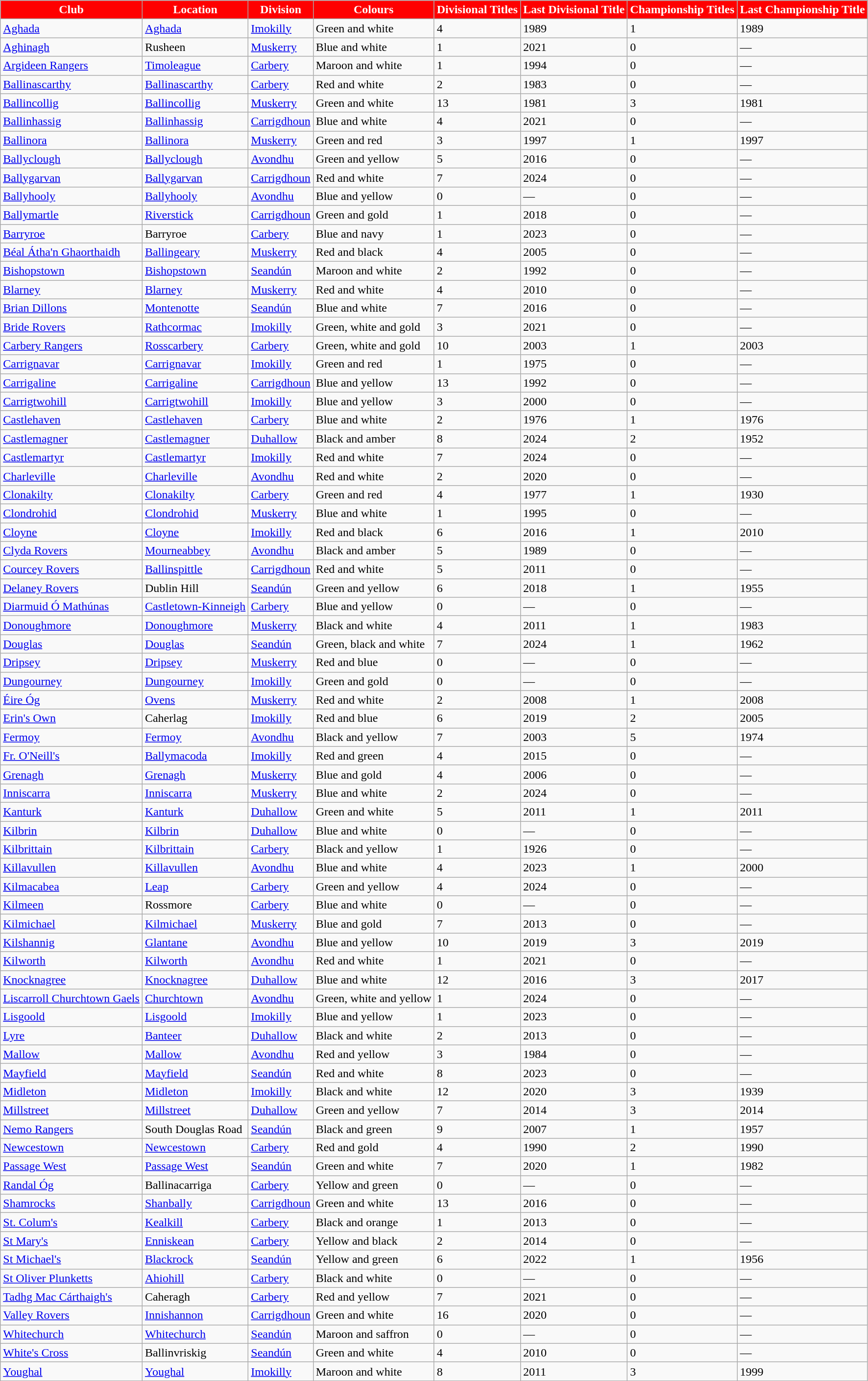<table class="wikitable sortable">
<tr>
<th style="background:red;color:white">Club</th>
<th style="background:red;color:white">Location</th>
<th style="background:red;color:white">Division</th>
<th style="background:red;color:white">Colours</th>
<th style="background:red;color:white">Divisional Titles</th>
<th style="background:red;color:white">Last Divisional Title</th>
<th style="background:red;color:white">Championship Titles</th>
<th style="background:red;color:white">Last Championship Title</th>
</tr>
<tr>
<td> <a href='#'>Aghada</a></td>
<td><a href='#'>Aghada</a></td>
<td><a href='#'>Imokilly</a></td>
<td>Green and white</td>
<td>4</td>
<td>1989</td>
<td>1</td>
<td>1989</td>
</tr>
<tr>
<td> <a href='#'>Aghinagh</a></td>
<td>Rusheen</td>
<td><a href='#'>Muskerry</a></td>
<td>Blue and white</td>
<td>1</td>
<td>2021</td>
<td>0</td>
<td>—</td>
</tr>
<tr>
<td> <a href='#'>Argideen Rangers</a></td>
<td><a href='#'>Timoleague</a></td>
<td><a href='#'>Carbery</a></td>
<td>Maroon and white</td>
<td>1</td>
<td>1994</td>
<td>0</td>
<td>—</td>
</tr>
<tr>
<td> <a href='#'>Ballinascarthy</a></td>
<td><a href='#'>Ballinascarthy</a></td>
<td><a href='#'>Carbery</a></td>
<td>Red and white</td>
<td>2</td>
<td>1983</td>
<td>0</td>
<td>—</td>
</tr>
<tr>
<td> <a href='#'>Ballincollig</a></td>
<td><a href='#'>Ballincollig</a></td>
<td><a href='#'>Muskerry</a></td>
<td>Green and white</td>
<td>13</td>
<td>1981</td>
<td>3</td>
<td>1981</td>
</tr>
<tr>
<td> <a href='#'>Ballinhassig</a></td>
<td><a href='#'>Ballinhassig</a></td>
<td><a href='#'>Carrigdhoun</a></td>
<td>Blue and white</td>
<td>4</td>
<td>2021</td>
<td>0</td>
<td>—</td>
</tr>
<tr>
<td> <a href='#'>Ballinora</a></td>
<td><a href='#'>Ballinora</a></td>
<td><a href='#'>Muskerry</a></td>
<td>Green and red</td>
<td>3</td>
<td>1997</td>
<td>1</td>
<td>1997</td>
</tr>
<tr>
<td> <a href='#'>Ballyclough</a></td>
<td><a href='#'>Ballyclough</a></td>
<td><a href='#'>Avondhu</a></td>
<td>Green and yellow</td>
<td>5</td>
<td>2016</td>
<td>0</td>
<td>—</td>
</tr>
<tr>
<td> <a href='#'>Ballygarvan</a></td>
<td><a href='#'>Ballygarvan</a></td>
<td><a href='#'>Carrigdhoun</a></td>
<td>Red and white</td>
<td>7</td>
<td>2024</td>
<td>0</td>
<td>—</td>
</tr>
<tr>
<td> <a href='#'>Ballyhooly</a></td>
<td><a href='#'>Ballyhooly</a></td>
<td><a href='#'>Avondhu</a></td>
<td>Blue and yellow</td>
<td>0</td>
<td>—</td>
<td>0</td>
<td>—</td>
</tr>
<tr>
<td> <a href='#'>Ballymartle</a></td>
<td><a href='#'>Riverstick</a></td>
<td><a href='#'>Carrigdhoun</a></td>
<td>Green and gold</td>
<td>1</td>
<td>2018</td>
<td>0</td>
<td>—</td>
</tr>
<tr>
<td> <a href='#'>Barryroe</a></td>
<td>Barryroe</td>
<td><a href='#'>Carbery</a></td>
<td>Blue and navy</td>
<td>1</td>
<td>2023</td>
<td>0</td>
<td>—</td>
</tr>
<tr>
<td> <a href='#'>Béal Átha'n Ghaorthaidh</a></td>
<td><a href='#'>Ballingeary</a></td>
<td><a href='#'>Muskerry</a></td>
<td>Red and black</td>
<td>4</td>
<td>2005</td>
<td>0</td>
<td>—</td>
</tr>
<tr>
<td> <a href='#'>Bishopstown</a></td>
<td><a href='#'>Bishopstown</a></td>
<td><a href='#'>Seandún</a></td>
<td>Maroon and white</td>
<td>2</td>
<td>1992</td>
<td>0</td>
<td>—</td>
</tr>
<tr>
<td> <a href='#'>Blarney</a></td>
<td><a href='#'>Blarney</a></td>
<td><a href='#'>Muskerry</a></td>
<td>Red and white</td>
<td>4</td>
<td>2010</td>
<td>0</td>
<td>—</td>
</tr>
<tr>
<td> <a href='#'>Brian Dillons</a></td>
<td><a href='#'>Montenotte</a></td>
<td><a href='#'>Seandún</a></td>
<td>Blue and white</td>
<td>7</td>
<td>2016</td>
<td>0</td>
<td>—</td>
</tr>
<tr>
<td> <a href='#'>Bride Rovers</a></td>
<td><a href='#'>Rathcormac</a></td>
<td><a href='#'>Imokilly</a></td>
<td>Green, white and gold</td>
<td>3</td>
<td>2021</td>
<td>0</td>
<td>—</td>
</tr>
<tr>
<td> <a href='#'>Carbery Rangers</a></td>
<td><a href='#'>Rosscarbery</a></td>
<td><a href='#'>Carbery</a></td>
<td>Green, white and gold</td>
<td>10</td>
<td>2003</td>
<td>1</td>
<td>2003</td>
</tr>
<tr>
<td> <a href='#'>Carrignavar</a></td>
<td><a href='#'>Carrignavar</a></td>
<td><a href='#'>Imokilly</a></td>
<td>Green and red</td>
<td>1</td>
<td>1975</td>
<td>0</td>
<td>—</td>
</tr>
<tr>
<td> <a href='#'>Carrigaline</a></td>
<td><a href='#'>Carrigaline</a></td>
<td><a href='#'>Carrigdhoun</a></td>
<td>Blue and yellow</td>
<td>13</td>
<td>1992</td>
<td>0</td>
<td>—</td>
</tr>
<tr>
<td> <a href='#'>Carrigtwohill</a></td>
<td><a href='#'>Carrigtwohill</a></td>
<td><a href='#'>Imokilly</a></td>
<td>Blue and yellow</td>
<td>3</td>
<td>2000</td>
<td>0</td>
<td>—</td>
</tr>
<tr>
<td> <a href='#'>Castlehaven</a></td>
<td><a href='#'>Castlehaven</a></td>
<td><a href='#'>Carbery</a></td>
<td>Blue and white</td>
<td>2</td>
<td>1976</td>
<td>1</td>
<td>1976</td>
</tr>
<tr>
<td> <a href='#'>Castlemagner</a></td>
<td><a href='#'>Castlemagner</a></td>
<td><a href='#'>Duhallow</a></td>
<td>Black and amber</td>
<td>8</td>
<td>2024</td>
<td>2</td>
<td>1952</td>
</tr>
<tr>
<td> <a href='#'>Castlemartyr</a></td>
<td><a href='#'>Castlemartyr</a></td>
<td><a href='#'>Imokilly</a></td>
<td>Red and white</td>
<td>7</td>
<td>2024</td>
<td>0</td>
<td>—</td>
</tr>
<tr>
<td> <a href='#'>Charleville</a></td>
<td><a href='#'>Charleville</a></td>
<td><a href='#'>Avondhu</a></td>
<td>Red and white</td>
<td>2</td>
<td>2020</td>
<td>0</td>
<td>—</td>
</tr>
<tr>
<td> <a href='#'>Clonakilty</a></td>
<td><a href='#'>Clonakilty</a></td>
<td><a href='#'>Carbery</a></td>
<td>Green and red</td>
<td>4</td>
<td>1977</td>
<td>1</td>
<td>1930</td>
</tr>
<tr>
<td> <a href='#'>Clondrohid</a></td>
<td><a href='#'>Clondrohid</a></td>
<td><a href='#'>Muskerry</a></td>
<td>Blue and white</td>
<td>1</td>
<td>1995</td>
<td>0</td>
<td>—</td>
</tr>
<tr>
<td> <a href='#'>Cloyne</a></td>
<td><a href='#'>Cloyne</a></td>
<td><a href='#'>Imokilly</a></td>
<td>Red and black</td>
<td>6</td>
<td>2016</td>
<td>1</td>
<td>2010</td>
</tr>
<tr>
<td> <a href='#'>Clyda Rovers</a></td>
<td><a href='#'>Mourneabbey</a></td>
<td><a href='#'>Avondhu</a></td>
<td>Black and amber</td>
<td>5</td>
<td>1989</td>
<td>0</td>
<td>—</td>
</tr>
<tr>
<td> <a href='#'>Courcey Rovers</a></td>
<td><a href='#'>Ballinspittle</a></td>
<td><a href='#'>Carrigdhoun</a></td>
<td>Red and white</td>
<td>5</td>
<td>2011</td>
<td>0</td>
<td>—</td>
</tr>
<tr>
<td> <a href='#'>Delaney Rovers</a></td>
<td>Dublin Hill</td>
<td><a href='#'>Seandún</a></td>
<td>Green and yellow</td>
<td>6</td>
<td>2018</td>
<td>1</td>
<td>1955</td>
</tr>
<tr>
<td> <a href='#'>Diarmuid Ó Mathúnas</a></td>
<td><a href='#'>Castletown-Kinneigh</a></td>
<td><a href='#'>Carbery</a></td>
<td>Blue and yellow</td>
<td>0</td>
<td>—</td>
<td>0</td>
<td>—</td>
</tr>
<tr>
<td> <a href='#'>Donoughmore</a></td>
<td><a href='#'>Donoughmore</a></td>
<td><a href='#'>Muskerry</a></td>
<td>Black and white</td>
<td>4</td>
<td>2011</td>
<td>1</td>
<td>1983</td>
</tr>
<tr>
<td> <a href='#'>Douglas</a></td>
<td><a href='#'>Douglas</a></td>
<td><a href='#'>Seandún</a></td>
<td>Green, black and white</td>
<td>7</td>
<td>2024</td>
<td>1</td>
<td>1962</td>
</tr>
<tr>
<td> <a href='#'>Dripsey</a></td>
<td><a href='#'>Dripsey</a></td>
<td><a href='#'>Muskerry</a></td>
<td>Red and blue</td>
<td>0</td>
<td>—</td>
<td>0</td>
<td>—</td>
</tr>
<tr>
<td> <a href='#'>Dungourney</a></td>
<td><a href='#'>Dungourney</a></td>
<td><a href='#'>Imokilly</a></td>
<td>Green and gold</td>
<td>0</td>
<td>—</td>
<td>0</td>
<td>—</td>
</tr>
<tr>
<td> <a href='#'>Éire Óg</a></td>
<td><a href='#'>Ovens</a></td>
<td><a href='#'>Muskerry</a></td>
<td>Red and white</td>
<td>2</td>
<td>2008</td>
<td>1</td>
<td>2008</td>
</tr>
<tr>
<td> <a href='#'>Erin's Own</a></td>
<td>Caherlag</td>
<td><a href='#'>Imokilly</a></td>
<td>Red and blue</td>
<td>6</td>
<td>2019</td>
<td>2</td>
<td>2005</td>
</tr>
<tr>
<td> <a href='#'>Fermoy</a></td>
<td><a href='#'>Fermoy</a></td>
<td><a href='#'>Avondhu</a></td>
<td>Black and yellow</td>
<td>7</td>
<td>2003</td>
<td>5</td>
<td>1974</td>
</tr>
<tr>
<td> <a href='#'>Fr. O'Neill's</a></td>
<td><a href='#'>Ballymacoda</a></td>
<td><a href='#'>Imokilly</a></td>
<td>Red and green</td>
<td>4</td>
<td>2015</td>
<td>0</td>
<td>—</td>
</tr>
<tr>
<td> <a href='#'>Grenagh</a></td>
<td><a href='#'>Grenagh</a></td>
<td><a href='#'>Muskerry</a></td>
<td>Blue and gold</td>
<td>4</td>
<td>2006</td>
<td>0</td>
<td>—</td>
</tr>
<tr>
<td> <a href='#'>Inniscarra</a></td>
<td><a href='#'>Inniscarra</a></td>
<td><a href='#'>Muskerry</a></td>
<td>Blue and white</td>
<td>2</td>
<td>2024</td>
<td>0</td>
<td>—</td>
</tr>
<tr>
<td> <a href='#'>Kanturk</a></td>
<td><a href='#'>Kanturk</a></td>
<td><a href='#'>Duhallow</a></td>
<td>Green and white</td>
<td>5</td>
<td>2011</td>
<td>1</td>
<td>2011</td>
</tr>
<tr>
<td> <a href='#'>Kilbrin</a></td>
<td><a href='#'>Kilbrin</a></td>
<td><a href='#'>Duhallow</a></td>
<td>Blue and white</td>
<td>0</td>
<td>—</td>
<td>0</td>
<td>—</td>
</tr>
<tr>
<td> <a href='#'>Kilbrittain</a></td>
<td><a href='#'>Kilbrittain</a></td>
<td><a href='#'>Carbery</a></td>
<td>Black and yellow</td>
<td>1</td>
<td>1926</td>
<td>0</td>
<td>—</td>
</tr>
<tr>
<td> <a href='#'>Killavullen</a></td>
<td><a href='#'>Killavullen</a></td>
<td><a href='#'>Avondhu</a></td>
<td>Blue and white</td>
<td>4</td>
<td>2023</td>
<td>1</td>
<td>2000</td>
</tr>
<tr>
<td> <a href='#'>Kilmacabea</a></td>
<td><a href='#'>Leap</a></td>
<td><a href='#'>Carbery</a></td>
<td>Green and yellow</td>
<td>4</td>
<td>2024</td>
<td>0</td>
<td>—</td>
</tr>
<tr>
<td> <a href='#'>Kilmeen</a></td>
<td>Rossmore</td>
<td><a href='#'>Carbery</a></td>
<td>Blue and white</td>
<td>0</td>
<td>—</td>
<td>0</td>
<td>—</td>
</tr>
<tr>
<td> <a href='#'>Kilmichael</a></td>
<td><a href='#'>Kilmichael</a></td>
<td><a href='#'>Muskerry</a></td>
<td>Blue and gold</td>
<td>7</td>
<td>2013</td>
<td>0</td>
<td>—</td>
</tr>
<tr>
<td> <a href='#'>Kilshannig</a></td>
<td><a href='#'>Glantane</a></td>
<td><a href='#'>Avondhu</a></td>
<td>Blue and yellow</td>
<td>10</td>
<td>2019</td>
<td>3</td>
<td>2019</td>
</tr>
<tr>
<td> <a href='#'>Kilworth</a></td>
<td><a href='#'>Kilworth</a></td>
<td><a href='#'>Avondhu</a></td>
<td>Red and white</td>
<td>1</td>
<td>2021</td>
<td>0</td>
<td>—</td>
</tr>
<tr>
<td> <a href='#'>Knocknagree</a></td>
<td><a href='#'>Knocknagree</a></td>
<td><a href='#'>Duhallow</a></td>
<td>Blue and white</td>
<td>12</td>
<td>2016</td>
<td>3</td>
<td>2017</td>
</tr>
<tr>
<td> <a href='#'>Liscarroll Churchtown Gaels</a></td>
<td><a href='#'>Churchtown</a></td>
<td><a href='#'>Avondhu</a></td>
<td>Green, white and yellow</td>
<td>1</td>
<td>2024</td>
<td>0</td>
<td>—</td>
</tr>
<tr>
<td> <a href='#'>Lisgoold</a></td>
<td><a href='#'>Lisgoold</a></td>
<td><a href='#'>Imokilly</a></td>
<td>Blue and yellow</td>
<td>1</td>
<td>2023</td>
<td>0</td>
<td>—</td>
</tr>
<tr>
<td> <a href='#'>Lyre</a></td>
<td><a href='#'>Banteer</a></td>
<td><a href='#'>Duhallow</a></td>
<td>Black and white</td>
<td>2</td>
<td>2013</td>
<td>0</td>
<td>—</td>
</tr>
<tr>
<td> <a href='#'>Mallow</a></td>
<td><a href='#'>Mallow</a></td>
<td><a href='#'>Avondhu</a></td>
<td>Red and yellow</td>
<td>3</td>
<td>1984</td>
<td>0</td>
<td>—</td>
</tr>
<tr>
<td> <a href='#'>Mayfield</a></td>
<td><a href='#'>Mayfield</a></td>
<td><a href='#'>Seandún</a></td>
<td>Red and white</td>
<td>8</td>
<td>2023</td>
<td>0</td>
<td>—</td>
</tr>
<tr>
<td> <a href='#'>Midleton</a></td>
<td><a href='#'>Midleton</a></td>
<td><a href='#'>Imokilly</a></td>
<td>Black and white</td>
<td>12</td>
<td>2020</td>
<td>3</td>
<td>1939</td>
</tr>
<tr>
<td> <a href='#'>Millstreet</a></td>
<td><a href='#'>Millstreet</a></td>
<td><a href='#'>Duhallow</a></td>
<td>Green and yellow</td>
<td>7</td>
<td>2014</td>
<td>3</td>
<td>2014</td>
</tr>
<tr>
<td> <a href='#'>Nemo Rangers</a></td>
<td>South Douglas Road</td>
<td><a href='#'>Seandún</a></td>
<td>Black and green</td>
<td>9</td>
<td>2007</td>
<td>1</td>
<td>1957</td>
</tr>
<tr>
<td> <a href='#'>Newcestown</a></td>
<td><a href='#'>Newcestown</a></td>
<td><a href='#'>Carbery</a></td>
<td>Red and gold</td>
<td>4</td>
<td>1990</td>
<td>2</td>
<td>1990</td>
</tr>
<tr>
<td> <a href='#'>Passage West</a></td>
<td><a href='#'>Passage West</a></td>
<td><a href='#'>Seandún</a></td>
<td>Green and white</td>
<td>7</td>
<td>2020</td>
<td>1</td>
<td>1982</td>
</tr>
<tr>
<td> <a href='#'>Randal Óg</a></td>
<td>Ballinacarriga</td>
<td><a href='#'>Carbery</a></td>
<td>Yellow and green</td>
<td>0</td>
<td>—</td>
<td>0</td>
<td>—</td>
</tr>
<tr>
<td> <a href='#'>Shamrocks</a></td>
<td><a href='#'>Shanbally</a></td>
<td><a href='#'>Carrigdhoun</a></td>
<td>Green and white</td>
<td>13</td>
<td>2016</td>
<td>0</td>
<td>—</td>
</tr>
<tr>
<td> <a href='#'>St. Colum's</a></td>
<td><a href='#'>Kealkill</a></td>
<td><a href='#'>Carbery</a></td>
<td>Black and orange</td>
<td>1</td>
<td>2013</td>
<td>0</td>
<td>—</td>
</tr>
<tr>
<td> <a href='#'>St Mary's</a></td>
<td><a href='#'>Enniskean</a></td>
<td><a href='#'>Carbery</a></td>
<td>Yellow and black</td>
<td>2</td>
<td>2014</td>
<td>0</td>
<td>—</td>
</tr>
<tr>
<td> <a href='#'>St Michael's</a></td>
<td><a href='#'>Blackrock</a></td>
<td><a href='#'>Seandún</a></td>
<td>Yellow and green</td>
<td>6</td>
<td>2022</td>
<td>1</td>
<td>1956</td>
</tr>
<tr>
<td> <a href='#'>St Oliver Plunketts</a></td>
<td><a href='#'>Ahiohill</a></td>
<td><a href='#'>Carbery</a></td>
<td>Black and white</td>
<td>0</td>
<td>—</td>
<td>0</td>
<td>—</td>
</tr>
<tr>
<td> <a href='#'>Tadhg Mac Cárthaigh's</a></td>
<td>Caheragh</td>
<td><a href='#'>Carbery</a></td>
<td>Red and yellow</td>
<td>7</td>
<td>2021</td>
<td>0</td>
<td>—</td>
</tr>
<tr>
<td> <a href='#'>Valley Rovers</a></td>
<td><a href='#'>Innishannon</a></td>
<td><a href='#'>Carrigdhoun</a></td>
<td>Green and white</td>
<td>16</td>
<td>2020</td>
<td>0</td>
<td>—</td>
</tr>
<tr>
<td> <a href='#'>Whitechurch</a></td>
<td><a href='#'>Whitechurch</a></td>
<td><a href='#'>Seandún</a></td>
<td>Maroon and saffron</td>
<td>0</td>
<td>—</td>
<td>0</td>
<td>—</td>
</tr>
<tr>
<td> <a href='#'>White's Cross</a></td>
<td>Ballinvriskig</td>
<td><a href='#'>Seandún</a></td>
<td>Green and white</td>
<td>4</td>
<td>2010</td>
<td>0</td>
<td>—</td>
</tr>
<tr>
<td> <a href='#'>Youghal</a></td>
<td><a href='#'>Youghal</a></td>
<td><a href='#'>Imokilly</a></td>
<td>Maroon and white</td>
<td>8</td>
<td>2011</td>
<td>3</td>
<td>1999</td>
</tr>
</table>
